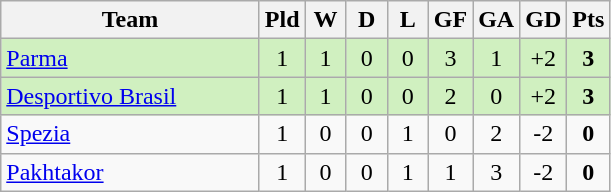<table class=wikitable style="text-align:center">
<tr>
<th width=165>Team</th>
<th width=20>Pld</th>
<th width=20>W</th>
<th width=20>D</th>
<th width=20>L</th>
<th width=20>GF</th>
<th width=20>GA</th>
<th width=20>GD</th>
<th width=20>Pts</th>
</tr>
<tr bgcolor=#d0f0c0>
<td style="text-align:left"> <a href='#'>Parma</a></td>
<td>1</td>
<td>1</td>
<td>0</td>
<td>0</td>
<td>3</td>
<td>1</td>
<td>+2</td>
<td><strong>3</strong></td>
</tr>
<tr bgcolor=#d0f0c0>
<td style="text-align:left"> <a href='#'>Desportivo Brasil</a></td>
<td>1</td>
<td>1</td>
<td>0</td>
<td>0</td>
<td>2</td>
<td>0</td>
<td>+2</td>
<td><strong>3</strong></td>
</tr>
<tr>
<td style="text-align:left"> <a href='#'>Spezia</a></td>
<td>1</td>
<td>0</td>
<td>0</td>
<td>1</td>
<td>0</td>
<td>2</td>
<td>-2</td>
<td><strong>0</strong></td>
</tr>
<tr>
<td style="text-align:left"> <a href='#'>Pakhtakor</a></td>
<td>1</td>
<td>0</td>
<td>0</td>
<td>1</td>
<td>1</td>
<td>3</td>
<td>-2</td>
<td><strong>0</strong></td>
</tr>
</table>
